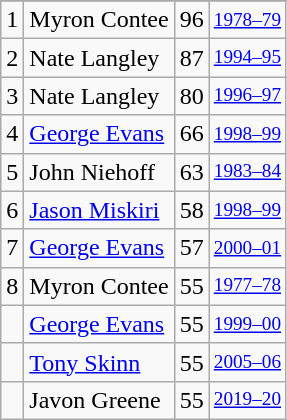<table class="wikitable">
<tr>
</tr>
<tr>
<td>1</td>
<td>Myron Contee</td>
<td>96</td>
<td style="font-size:80%;"><a href='#'>1978–79</a></td>
</tr>
<tr>
<td>2</td>
<td>Nate Langley</td>
<td>87</td>
<td style="font-size:80%;"><a href='#'>1994–95</a></td>
</tr>
<tr>
<td>3</td>
<td>Nate Langley</td>
<td>80</td>
<td style="font-size:80%;"><a href='#'>1996–97</a></td>
</tr>
<tr>
<td>4</td>
<td><a href='#'>George Evans</a></td>
<td>66</td>
<td style="font-size:80%;"><a href='#'>1998–99</a></td>
</tr>
<tr>
<td>5</td>
<td>John Niehoff</td>
<td>63</td>
<td style="font-size:80%;"><a href='#'>1983–84</a></td>
</tr>
<tr>
<td>6</td>
<td><a href='#'>Jason Miskiri</a></td>
<td>58</td>
<td style="font-size:80%;"><a href='#'>1998–99</a></td>
</tr>
<tr>
<td>7</td>
<td><a href='#'>George Evans</a></td>
<td>57</td>
<td style="font-size:80%;"><a href='#'>2000–01</a></td>
</tr>
<tr>
<td>8</td>
<td>Myron Contee</td>
<td>55</td>
<td style="font-size:80%;"><a href='#'>1977–78</a></td>
</tr>
<tr>
<td></td>
<td><a href='#'>George Evans</a></td>
<td>55</td>
<td style="font-size:80%;"><a href='#'>1999–00</a></td>
</tr>
<tr>
<td></td>
<td><a href='#'>Tony Skinn</a></td>
<td>55</td>
<td style="font-size:80%;"><a href='#'>2005–06</a></td>
</tr>
<tr>
<td></td>
<td>Javon Greene</td>
<td>55</td>
<td style="font-size:80%;"><a href='#'>2019–20</a></td>
</tr>
</table>
